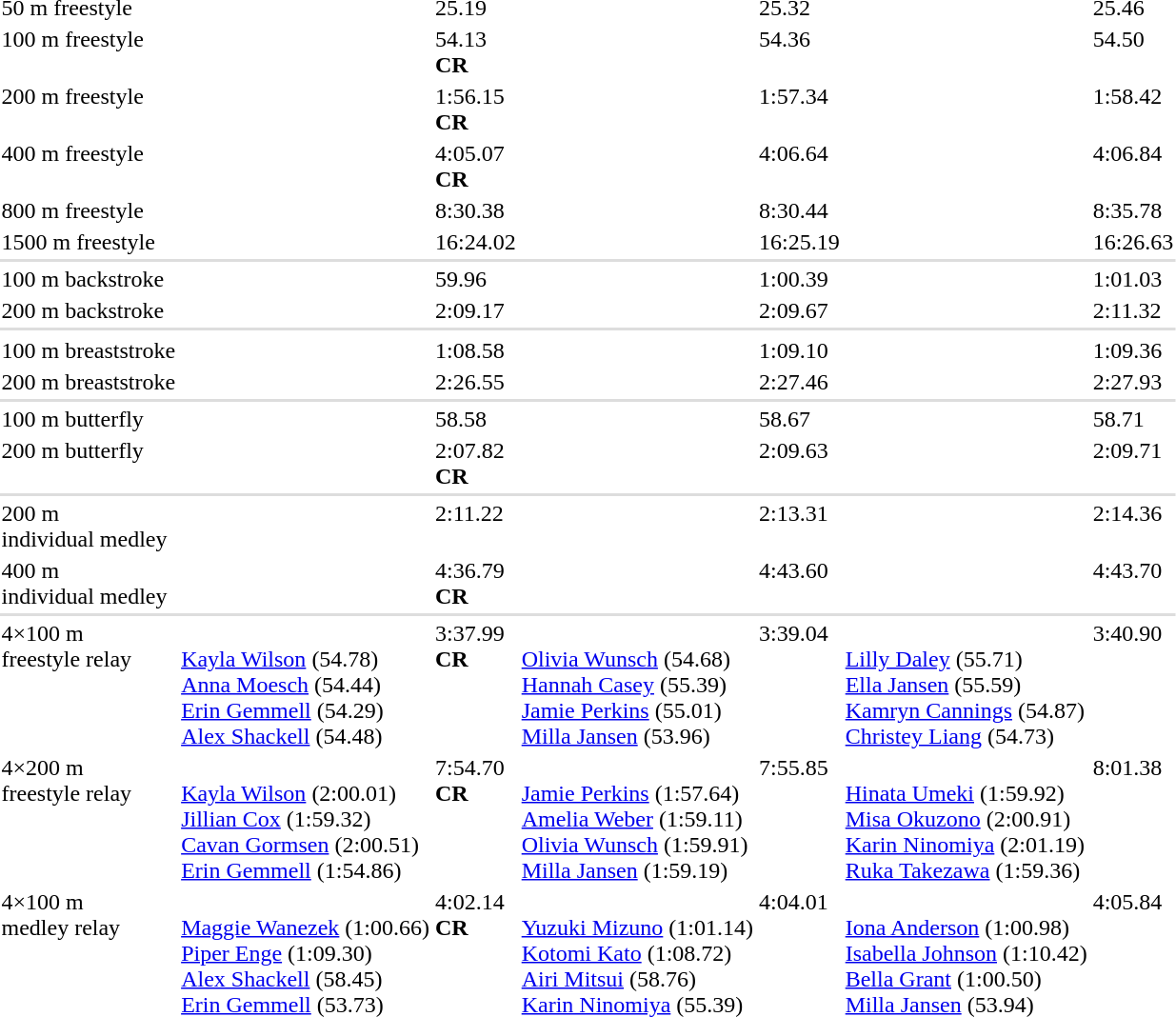<table>
<tr valign="top">
<td>50 m freestyle</td>
<td></td>
<td>25.19</td>
<td></td>
<td>25.32</td>
<td></td>
<td>25.46</td>
</tr>
<tr valign="top">
<td>100 m freestyle</td>
<td></td>
<td>54.13<br><strong>CR</strong></td>
<td></td>
<td>54.36</td>
<td></td>
<td>54.50</td>
</tr>
<tr valign="top">
<td>200 m freestyle</td>
<td></td>
<td>1:56.15<br><strong>CR</strong></td>
<td></td>
<td>1:57.34</td>
<td></td>
<td>1:58.42</td>
</tr>
<tr valign="top">
<td>400 m freestyle</td>
<td></td>
<td>4:05.07<br><strong>CR</strong></td>
<td></td>
<td>4:06.64</td>
<td></td>
<td>4:06.84</td>
</tr>
<tr valign="top">
<td>800 m freestyle</td>
<td></td>
<td>8:30.38</td>
<td></td>
<td>8:30.44</td>
<td></td>
<td>8:35.78</td>
</tr>
<tr valign="top">
<td>1500 m freestyle</td>
<td></td>
<td>16:24.02</td>
<td></td>
<td>16:25.19</td>
<td></td>
<td>16:26.63</td>
</tr>
<tr bgcolor=#DDDDDD>
<td colspan=7></td>
</tr>
<tr valign="top">
<td>100 m backstroke</td>
<td></td>
<td>59.96</td>
<td></td>
<td>1:00.39</td>
<td></td>
<td>1:01.03</td>
</tr>
<tr valign="top">
<td>200 m backstroke</td>
<td></td>
<td>2:09.17</td>
<td></td>
<td>2:09.67</td>
<td></td>
<td>2:11.32</td>
</tr>
<tr bgcolor=#DDDDDD>
<td colspan=7></td>
</tr>
<tr valign="top">
</tr>
<tr valign="top">
<td>100 m breaststroke</td>
<td></td>
<td>1:08.58</td>
<td></td>
<td>1:09.10</td>
<td></td>
<td>1:09.36</td>
</tr>
<tr valign="top">
<td>200 m breaststroke</td>
<td></td>
<td>2:26.55</td>
<td></td>
<td>2:27.46</td>
<td></td>
<td>2:27.93</td>
</tr>
<tr bgcolor=#DDDDDD>
<td colspan=7></td>
</tr>
<tr valign="top">
<td>100 m butterfly</td>
<td></td>
<td>58.58</td>
<td></td>
<td>58.67</td>
<td></td>
<td>58.71</td>
</tr>
<tr valign="top">
<td>200 m butterfly</td>
<td></td>
<td>2:07.82<br><strong>CR</strong></td>
<td></td>
<td>2:09.63</td>
<td></td>
<td>2:09.71</td>
</tr>
<tr bgcolor=#DDDDDD>
<td colspan=7></td>
</tr>
<tr valign="top">
<td>200 m<br>individual medley</td>
<td></td>
<td>2:11.22</td>
<td></td>
<td>2:13.31</td>
<td></td>
<td>2:14.36</td>
</tr>
<tr valign="top">
<td>400 m<br>individual medley</td>
<td></td>
<td>4:36.79<br><strong>CR</strong></td>
<td></td>
<td>4:43.60</td>
<td></td>
<td>4:43.70</td>
</tr>
<tr bgcolor=#DDDDDD>
<td colspan=7></td>
</tr>
<tr valign="top">
<td>4×100 m<br>freestyle relay</td>
<td><br><a href='#'>Kayla Wilson</a> (54.78)<br><a href='#'>Anna Moesch</a> (54.44)<br><a href='#'>Erin Gemmell</a> (54.29)<br><a href='#'>Alex Shackell</a> (54.48)</td>
<td>3:37.99<br><strong>CR</strong></td>
<td><br><a href='#'>Olivia Wunsch</a> (54.68)<br><a href='#'>Hannah Casey</a> (55.39)<br><a href='#'>Jamie Perkins</a> (55.01)<br><a href='#'>Milla Jansen</a> (53.96)</td>
<td>3:39.04</td>
<td><br><a href='#'>Lilly Daley</a> (55.71)<br><a href='#'>Ella Jansen</a> (55.59)<br><a href='#'>Kamryn Cannings</a> (54.87)<br><a href='#'>Christey Liang</a> (54.73)</td>
<td>3:40.90</td>
</tr>
<tr valign="top">
<td>4×200 m<br>freestyle relay</td>
<td><br><a href='#'>Kayla Wilson</a> (2:00.01)<br><a href='#'>Jillian Cox</a> (1:59.32)<br><a href='#'>Cavan Gormsen</a> (2:00.51)<br><a href='#'>Erin Gemmell</a> (1:54.86)</td>
<td>7:54.70<br><strong>CR</strong></td>
<td><br><a href='#'>Jamie Perkins</a> (1:57.64)<br><a href='#'>Amelia Weber</a> (1:59.11)<br><a href='#'>Olivia Wunsch</a> (1:59.91)<br><a href='#'>Milla Jansen</a> (1:59.19)</td>
<td>7:55.85</td>
<td><br><a href='#'>Hinata Umeki</a> (1:59.92)<br><a href='#'>Misa Okuzono</a> (2:00.91)<br><a href='#'>Karin Ninomiya</a> (2:01.19)<br><a href='#'>Ruka Takezawa</a> (1:59.36)</td>
<td>8:01.38</td>
</tr>
<tr valign="top">
<td>4×100 m<br>medley relay</td>
<td><br><a href='#'>Maggie Wanezek</a> (1:00.66)<br><a href='#'>Piper Enge</a> (1:09.30)<br><a href='#'>Alex Shackell</a> (58.45)<br><a href='#'>Erin Gemmell</a> (53.73)</td>
<td>4:02.14<br><strong>CR</strong></td>
<td><br><a href='#'>Yuzuki Mizuno</a> (1:01.14)<br><a href='#'>Kotomi Kato</a> (1:08.72)<br><a href='#'>Airi Mitsui</a> (58.76)<br><a href='#'>Karin Ninomiya</a> (55.39)</td>
<td>4:04.01</td>
<td><br><a href='#'>Iona Anderson</a> (1:00.98)<br><a href='#'>Isabella Johnson</a> (1:10.42)<br><a href='#'>Bella Grant</a> (1:00.50)<br><a href='#'>Milla Jansen</a> (53.94)</td>
<td>4:05.84</td>
</tr>
</table>
